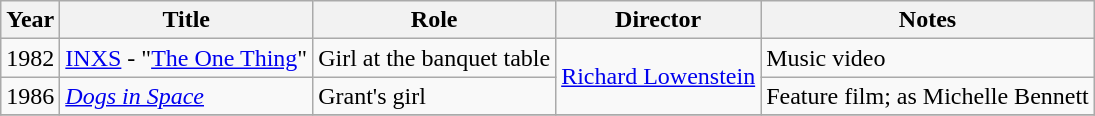<table class="wikitable">
<tr>
<th>Year</th>
<th>Title</th>
<th>Role</th>
<th>Director</th>
<th>Notes</th>
</tr>
<tr>
<td>1982</td>
<td><a href='#'>INXS</a> - "<a href='#'>The One Thing</a>"</td>
<td>Girl at the banquet table</td>
<td rowspan="2"><a href='#'>Richard Lowenstein</a></td>
<td>Music video</td>
</tr>
<tr>
<td>1986</td>
<td><em><a href='#'>Dogs in Space</a></em></td>
<td>Grant's girl</td>
<td>Feature film; as Michelle Bennett</td>
</tr>
<tr>
</tr>
</table>
